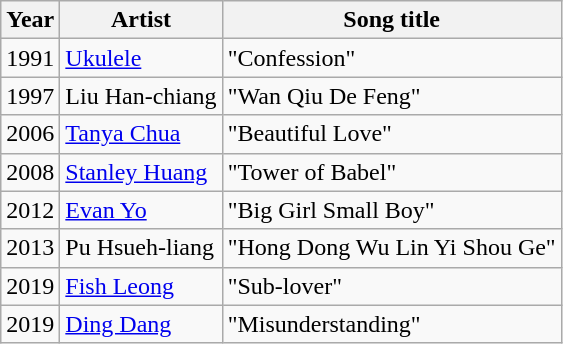<table class="wikitable sortable">
<tr>
<th>Year</th>
<th>Artist</th>
<th>Song title</th>
</tr>
<tr>
<td>1991</td>
<td><a href='#'>Ukulele</a></td>
<td>"Confession"</td>
</tr>
<tr>
<td>1997</td>
<td>Liu Han-chiang</td>
<td>"Wan Qiu De Feng"</td>
</tr>
<tr>
<td>2006</td>
<td><a href='#'>Tanya Chua</a></td>
<td>"Beautiful Love"</td>
</tr>
<tr>
<td>2008</td>
<td><a href='#'>Stanley Huang</a></td>
<td>"Tower of Babel"</td>
</tr>
<tr>
<td>2012</td>
<td><a href='#'>Evan Yo</a></td>
<td>"Big Girl Small Boy"</td>
</tr>
<tr>
<td>2013</td>
<td>Pu Hsueh-liang</td>
<td>"Hong Dong Wu Lin Yi Shou Ge"</td>
</tr>
<tr>
<td>2019</td>
<td><a href='#'>Fish Leong</a></td>
<td>"Sub-lover"</td>
</tr>
<tr>
<td>2019</td>
<td><a href='#'>Ding Dang</a></td>
<td>"Misunderstanding"</td>
</tr>
</table>
